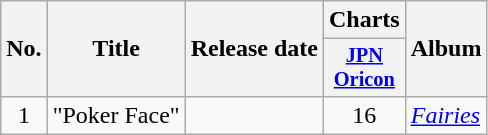<table class="wikitable">
<tr>
<th rowspan="2">No.</th>
<th rowspan="2">Title</th>
<th rowspan="2">Release date</th>
<th>Charts</th>
<th rowspan="2">Album</th>
</tr>
<tr>
<th style="width:3em;font-size:85%;"><a href='#'>JPN<br>Oricon</a><br></th>
</tr>
<tr>
<td align="center">1</td>
<td>"Poker Face"</td>
<td></td>
<td align="center">16</td>
<td><em><a href='#'>Fairies</a></em></td>
</tr>
</table>
